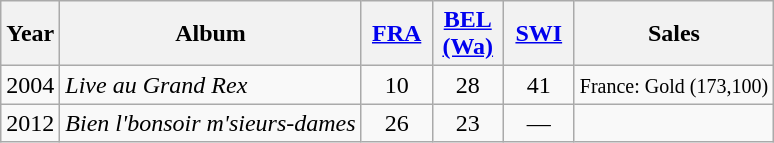<table class="wikitable">
<tr>
<th>Year</th>
<th>Album</th>
<th width="40"><a href='#'>FRA</a><br></th>
<th width="40"><a href='#'>BEL<br>(Wa)</a><br></th>
<th width="40"><a href='#'>SWI</a><br></th>
<th>Sales <br></th>
</tr>
<tr>
<td>2004</td>
<td><em>Live au Grand Rex</em></td>
<td style="text-align:center;">10</td>
<td style="text-align:center;">28</td>
<td style="text-align:center;">41</td>
<td><small>France: Gold (173,100)</small></td>
</tr>
<tr>
<td>2012</td>
<td><em>Bien l'bonsoir m'sieurs-dames</em></td>
<td style="text-align:center;">26</td>
<td style="text-align:center;">23</td>
<td style="text-align:center;">—</td>
<td></td>
</tr>
</table>
